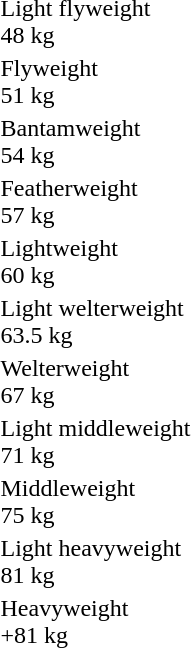<table>
<tr>
<td rowspan=2>Light flyweight<br>48 kg</td>
<td rowspan=2></td>
<td rowspan=2></td>
<td></td>
</tr>
<tr>
<td></td>
</tr>
<tr>
<td rowspan=2>Flyweight<br>51 kg</td>
<td rowspan=2></td>
<td rowspan=2></td>
<td></td>
</tr>
<tr>
<td></td>
</tr>
<tr>
<td rowspan=2>Bantamweight<br>54 kg</td>
<td rowspan=2></td>
<td rowspan=2></td>
<td></td>
</tr>
<tr>
<td></td>
</tr>
<tr>
<td rowspan=2>Featherweight<br>57 kg</td>
<td rowspan=2></td>
<td rowspan=2></td>
<td></td>
</tr>
<tr>
<td></td>
</tr>
<tr>
<td rowspan=2>Lightweight<br>60 kg</td>
<td rowspan=2></td>
<td rowspan=2></td>
<td></td>
</tr>
<tr>
<td></td>
</tr>
<tr>
<td rowspan=2>Light welterweight<br>63.5 kg</td>
<td rowspan=2></td>
<td rowspan=2></td>
<td></td>
</tr>
<tr>
<td></td>
</tr>
<tr>
<td rowspan=2>Welterweight<br>67 kg</td>
<td rowspan=2></td>
<td rowspan=2></td>
<td></td>
</tr>
<tr>
<td></td>
</tr>
<tr>
<td rowspan=2>Light middleweight<br>71 kg</td>
<td rowspan=2></td>
<td rowspan=2></td>
<td></td>
</tr>
<tr>
<td></td>
</tr>
<tr>
<td rowspan=2>Middleweight<br>75 kg</td>
<td rowspan=2></td>
<td rowspan=2></td>
<td></td>
</tr>
<tr>
<td></td>
</tr>
<tr>
<td rowspan=2>Light heavyweight<br>81 kg</td>
<td rowspan=2></td>
<td rowspan=2></td>
<td></td>
</tr>
<tr>
<td></td>
</tr>
<tr>
<td rowspan=2>Heavyweight<br>+81 kg</td>
<td rowspan=2></td>
<td rowspan=2></td>
<td></td>
</tr>
<tr>
<td></td>
</tr>
</table>
